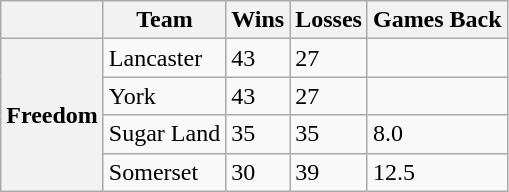<table class="wikitable">
<tr>
<th></th>
<th>Team</th>
<th>Wins</th>
<th>Losses</th>
<th>Games Back</th>
</tr>
<tr>
<th rowspan="4">Freedom</th>
<td>Lancaster</td>
<td>43</td>
<td>27</td>
<td> </td>
</tr>
<tr>
<td>York</td>
<td>43</td>
<td>27</td>
<td> </td>
</tr>
<tr>
<td>Sugar Land</td>
<td>35</td>
<td>35</td>
<td>8.0</td>
</tr>
<tr>
<td>Somerset</td>
<td>30</td>
<td>39</td>
<td>12.5</td>
</tr>
</table>
